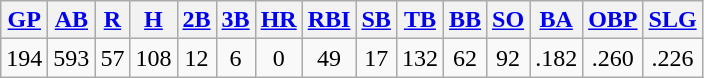<table class="wikitable">
<tr>
<th><a href='#'>GP</a></th>
<th><a href='#'>AB</a></th>
<th><a href='#'>R</a></th>
<th><a href='#'>H</a></th>
<th><a href='#'>2B</a></th>
<th><a href='#'>3B</a></th>
<th><a href='#'>HR</a></th>
<th><a href='#'>RBI</a></th>
<th><a href='#'>SB</a></th>
<th><a href='#'>TB</a></th>
<th><a href='#'>BB</a></th>
<th><a href='#'>SO</a></th>
<th><a href='#'>BA</a></th>
<th><a href='#'>OBP</a></th>
<th><a href='#'>SLG</a></th>
</tr>
<tr align=center>
<td>194</td>
<td>593</td>
<td>57</td>
<td>108</td>
<td>12</td>
<td>6</td>
<td>0</td>
<td>49</td>
<td>17</td>
<td>132</td>
<td>62</td>
<td>92</td>
<td>.182</td>
<td>.260</td>
<td>.226</td>
</tr>
</table>
